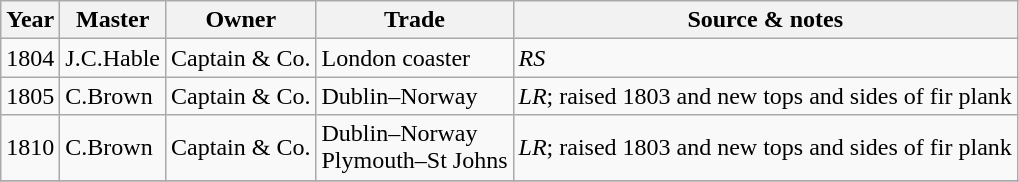<table class=" wikitable">
<tr>
<th>Year</th>
<th>Master</th>
<th>Owner</th>
<th>Trade</th>
<th>Source & notes</th>
</tr>
<tr>
<td>1804</td>
<td>J.C.Hable</td>
<td>Captain & Co.</td>
<td>London coaster</td>
<td><em>RS</em></td>
</tr>
<tr>
<td>1805</td>
<td>C.Brown</td>
<td>Captain & Co.</td>
<td>Dublin–Norway</td>
<td><em>LR</em>; raised 1803 and new tops and sides of fir plank</td>
</tr>
<tr>
<td>1810</td>
<td>C.Brown</td>
<td>Captain & Co.</td>
<td>Dublin–Norway<br>Plymouth–St Johns</td>
<td><em>LR</em>; raised 1803 and new tops and sides of fir plank</td>
</tr>
<tr>
</tr>
</table>
